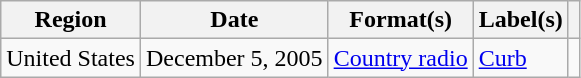<table class="wikitable">
<tr>
<th>Region</th>
<th>Date</th>
<th>Format(s)</th>
<th>Label(s)</th>
<th></th>
</tr>
<tr>
<td>United States</td>
<td>December 5, 2005</td>
<td><a href='#'>Country radio</a></td>
<td><a href='#'>Curb</a></td>
<td></td>
</tr>
</table>
